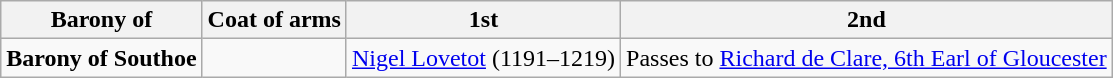<table class="wikitable">
<tr>
<th>Barony of</th>
<th>Coat of arms</th>
<th>1st</th>
<th>2nd</th>
</tr>
<tr>
<td><strong>Barony of Southoe</strong></td>
<td></td>
<td><a href='#'>Nigel Lovetot</a> (1191–1219)</td>
<td>Passes to <a href='#'>Richard de Clare, 6th Earl of Gloucester</a></td>
</tr>
</table>
